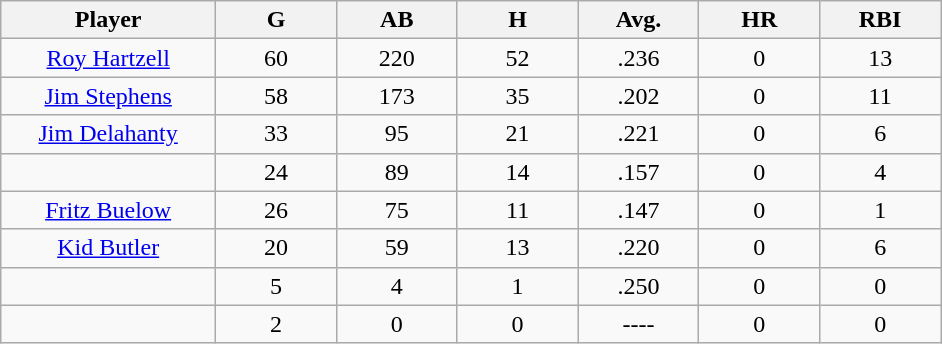<table class="wikitable sortable">
<tr>
<th bgcolor="#DDDDFF" width="16%">Player</th>
<th bgcolor="#DDDDFF" width="9%">G</th>
<th bgcolor="#DDDDFF" width="9%">AB</th>
<th bgcolor="#DDDDFF" width="9%">H</th>
<th bgcolor="#DDDDFF" width="9%">Avg.</th>
<th bgcolor="#DDDDFF" width="9%">HR</th>
<th bgcolor="#DDDDFF" width="9%">RBI</th>
</tr>
<tr align="center">
<td><a href='#'>Roy Hartzell</a></td>
<td>60</td>
<td>220</td>
<td>52</td>
<td>.236</td>
<td>0</td>
<td>13</td>
</tr>
<tr align=center>
<td><a href='#'>Jim Stephens</a></td>
<td>58</td>
<td>173</td>
<td>35</td>
<td>.202</td>
<td>0</td>
<td>11</td>
</tr>
<tr align=center>
<td><a href='#'>Jim Delahanty</a></td>
<td>33</td>
<td>95</td>
<td>21</td>
<td>.221</td>
<td>0</td>
<td>6</td>
</tr>
<tr align=center>
<td></td>
<td>24</td>
<td>89</td>
<td>14</td>
<td>.157</td>
<td>0</td>
<td>4</td>
</tr>
<tr align="center">
<td><a href='#'>Fritz Buelow</a></td>
<td>26</td>
<td>75</td>
<td>11</td>
<td>.147</td>
<td>0</td>
<td>1</td>
</tr>
<tr align=center>
<td><a href='#'>Kid Butler</a></td>
<td>20</td>
<td>59</td>
<td>13</td>
<td>.220</td>
<td>0</td>
<td>6</td>
</tr>
<tr align=center>
<td></td>
<td>5</td>
<td>4</td>
<td>1</td>
<td>.250</td>
<td>0</td>
<td>0</td>
</tr>
<tr align="center">
<td></td>
<td>2</td>
<td>0</td>
<td>0</td>
<td>----</td>
<td>0</td>
<td>0</td>
</tr>
</table>
